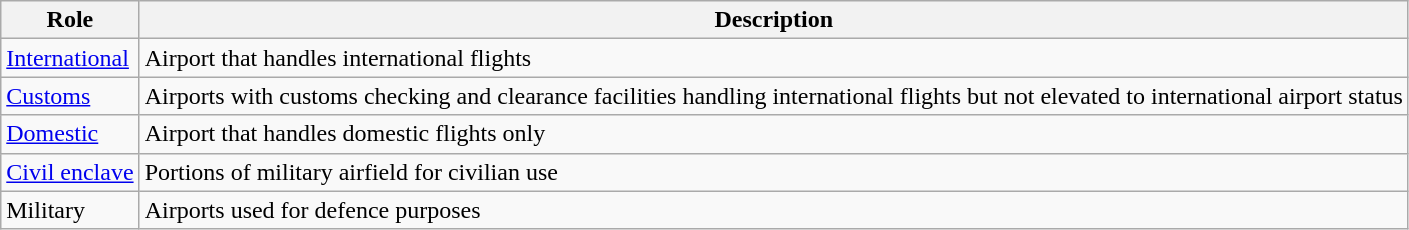<table class="wikitable">
<tr>
<th>Role</th>
<th>Description</th>
</tr>
<tr>
<td><a href='#'>International</a></td>
<td>Airport that handles international flights</td>
</tr>
<tr>
<td><a href='#'>Customs</a></td>
<td>Airports with customs checking and clearance facilities handling international flights but not elevated to international airport status</td>
</tr>
<tr>
<td><a href='#'>Domestic</a></td>
<td>Airport that handles domestic flights only</td>
</tr>
<tr>
<td><a href='#'>Civil enclave</a></td>
<td>Portions of military airfield for civilian use</td>
</tr>
<tr>
<td>Military</td>
<td>Airports used for defence purposes</td>
</tr>
</table>
